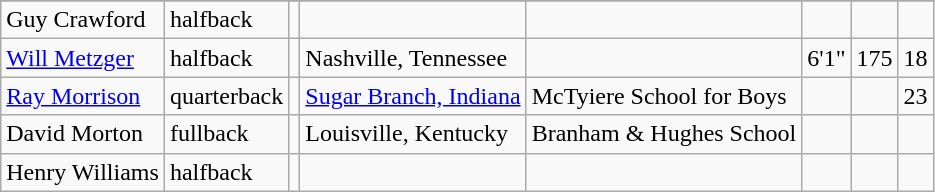<table class="wikitable">
<tr>
</tr>
<tr>
<td>Guy Crawford</td>
<td>halfback</td>
<td></td>
<td></td>
<td></td>
<td></td>
<td></td>
<td></td>
</tr>
<tr>
<td><a href='#'>Will Metzger</a></td>
<td>halfback</td>
<td></td>
<td>Nashville, Tennessee</td>
<td></td>
<td>6'1"</td>
<td>175</td>
<td>18</td>
</tr>
<tr>
<td><a href='#'>Ray Morrison</a></td>
<td>quarterback</td>
<td></td>
<td><a href='#'>Sugar Branch, Indiana</a></td>
<td>McTyiere School for Boys</td>
<td></td>
<td></td>
<td>23</td>
</tr>
<tr>
<td>David Morton</td>
<td>fullback</td>
<td></td>
<td>Louisville, Kentucky</td>
<td>Branham & Hughes School</td>
<td></td>
<td></td>
<td></td>
</tr>
<tr>
<td>Henry Williams</td>
<td>halfback</td>
<td></td>
<td></td>
<td></td>
<td></td>
<td></td>
<td></td>
</tr>
</table>
